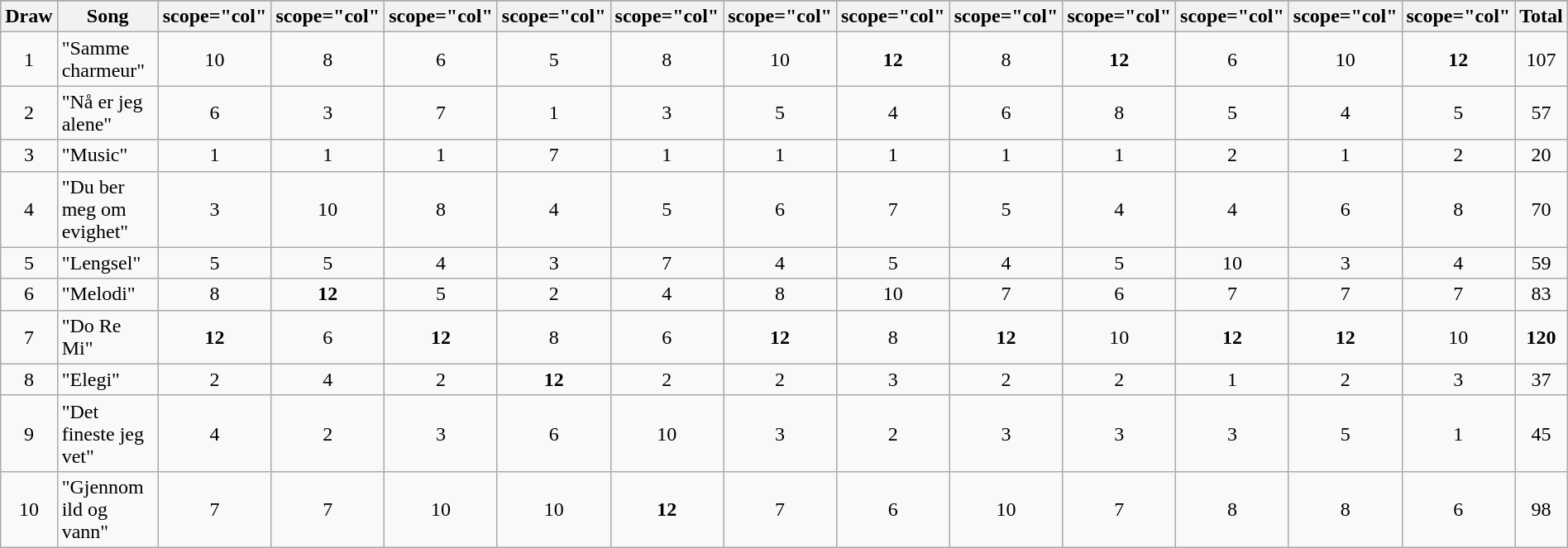<table class="wikitable plainrowheaders" style="margin: 1em auto 1em auto; text-align:center;">
<tr>
</tr>
<tr>
<th scope="col">Draw</th>
<th scope="col">Song</th>
<th>scope="col" </th>
<th>scope="col" </th>
<th>scope="col" </th>
<th>scope="col" </th>
<th>scope="col" </th>
<th>scope="col" </th>
<th>scope="col" </th>
<th>scope="col" </th>
<th>scope="col" </th>
<th>scope="col" </th>
<th>scope="col" </th>
<th>scope="col" </th>
<th scope="col">Total</th>
</tr>
<tr>
<td>1</td>
<td align="left">"Samme charmeur"</td>
<td>10</td>
<td>8</td>
<td>6</td>
<td>5</td>
<td>8</td>
<td>10</td>
<td><strong>12</strong></td>
<td>8</td>
<td><strong>12</strong></td>
<td>6</td>
<td>10</td>
<td><strong>12</strong></td>
<td>107</td>
</tr>
<tr>
<td>2</td>
<td align="left">"Nå er jeg alene"</td>
<td>6</td>
<td>3</td>
<td>7</td>
<td>1</td>
<td>3</td>
<td>5</td>
<td>4</td>
<td>6</td>
<td>8</td>
<td>5</td>
<td>4</td>
<td>5</td>
<td>57</td>
</tr>
<tr>
<td>3</td>
<td align="left">"Music"</td>
<td>1</td>
<td>1</td>
<td>1</td>
<td>7</td>
<td>1</td>
<td>1</td>
<td>1</td>
<td>1</td>
<td>1</td>
<td>2</td>
<td>1</td>
<td>2</td>
<td>20</td>
</tr>
<tr>
<td>4</td>
<td align="left">"Du ber meg om evighet"</td>
<td>3</td>
<td>10</td>
<td>8</td>
<td>4</td>
<td>5</td>
<td>6</td>
<td>7</td>
<td>5</td>
<td>4</td>
<td>4</td>
<td>6</td>
<td>8</td>
<td>70</td>
</tr>
<tr>
<td>5</td>
<td align="left">"Lengsel"</td>
<td>5</td>
<td>5</td>
<td>4</td>
<td>3</td>
<td>7</td>
<td>4</td>
<td>5</td>
<td>4</td>
<td>5</td>
<td>10</td>
<td>3</td>
<td>4</td>
<td>59</td>
</tr>
<tr>
<td>6</td>
<td align="left">"Melodi"</td>
<td>8</td>
<td><strong>12</strong></td>
<td>5</td>
<td>2</td>
<td>4</td>
<td>8</td>
<td>10</td>
<td>7</td>
<td>6</td>
<td>7</td>
<td>7</td>
<td>7</td>
<td>83</td>
</tr>
<tr>
<td>7</td>
<td align="left">"Do Re Mi"</td>
<td><strong>12</strong></td>
<td>6</td>
<td><strong>12</strong></td>
<td>8</td>
<td>6</td>
<td><strong>12</strong></td>
<td>8</td>
<td><strong>12</strong></td>
<td>10</td>
<td><strong>12</strong></td>
<td><strong>12</strong></td>
<td>10</td>
<td><strong>120</strong></td>
</tr>
<tr>
<td>8</td>
<td align="left">"Elegi"</td>
<td>2</td>
<td>4</td>
<td>2</td>
<td><strong>12</strong></td>
<td>2</td>
<td>2</td>
<td>3</td>
<td>2</td>
<td>2</td>
<td>1</td>
<td>2</td>
<td>3</td>
<td>37</td>
</tr>
<tr>
<td>9</td>
<td align="left">"Det fineste jeg vet"</td>
<td>4</td>
<td>2</td>
<td>3</td>
<td>6</td>
<td>10</td>
<td>3</td>
<td>2</td>
<td>3</td>
<td>3</td>
<td>3</td>
<td>5</td>
<td>1</td>
<td>45</td>
</tr>
<tr>
<td>10</td>
<td align="left">"Gjennom ild og vann"</td>
<td>7</td>
<td>7</td>
<td>10</td>
<td>10</td>
<td><strong>12</strong></td>
<td>7</td>
<td>6</td>
<td>10</td>
<td>7</td>
<td>8</td>
<td>8</td>
<td>6</td>
<td>98</td>
</tr>
</table>
